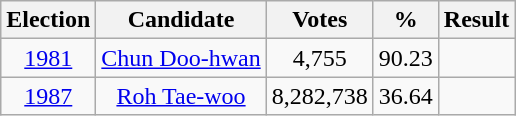<table class="wikitable" style="text-align:center">
<tr>
<th>Election</th>
<th>Candidate</th>
<th>Votes</th>
<th>%</th>
<th>Result</th>
</tr>
<tr>
<td><a href='#'>1981</a></td>
<td><a href='#'>Chun Doo-hwan</a></td>
<td>4,755</td>
<td>90.23</td>
<td></td>
</tr>
<tr>
<td><a href='#'>1987</a></td>
<td><a href='#'>Roh Tae-woo</a></td>
<td>8,282,738</td>
<td>36.64</td>
<td></td>
</tr>
</table>
